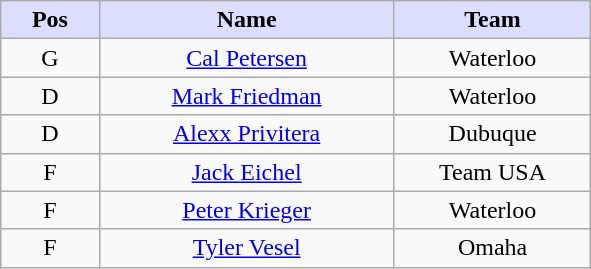<table class="wikitable" style="text-align:center">
<tr>
<th style="background:#ddf; width:10%;">Pos</th>
<th style="background:#ddf; width:30%;">Name</th>
<th style="background:#ddf; width:20%;">Team</th>
</tr>
<tr>
<td>G</td>
<td><a href='#'>Cal Petersen</a></td>
<td>Waterloo</td>
</tr>
<tr>
<td>D</td>
<td><a href='#'>Mark Friedman</a></td>
<td>Waterloo</td>
</tr>
<tr>
<td>D</td>
<td><a href='#'>Alexx Privitera</a></td>
<td>Dubuque</td>
</tr>
<tr>
<td>F</td>
<td><a href='#'>Jack Eichel</a></td>
<td>Team USA</td>
</tr>
<tr>
<td>F</td>
<td><a href='#'>Peter Krieger</a></td>
<td>Waterloo</td>
</tr>
<tr>
<td>F</td>
<td><a href='#'>Tyler Vesel</a></td>
<td>Omaha</td>
</tr>
</table>
